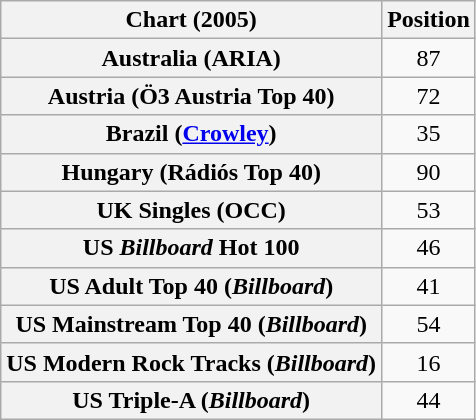<table class="wikitable sortable plainrowheaders" style="text-align:center">
<tr>
<th scope="col">Chart (2005)</th>
<th scope="col">Position</th>
</tr>
<tr>
<th scope="row">Australia (ARIA)</th>
<td>87</td>
</tr>
<tr>
<th scope="row">Austria (Ö3 Austria Top 40)</th>
<td>72</td>
</tr>
<tr>
<th scope="row">Brazil (<a href='#'>Crowley</a>)</th>
<td>35</td>
</tr>
<tr>
<th scope="row">Hungary (Rádiós Top 40)</th>
<td>90</td>
</tr>
<tr>
<th scope="row">UK Singles (OCC)</th>
<td>53</td>
</tr>
<tr>
<th scope="row">US <em>Billboard</em> Hot 100</th>
<td>46</td>
</tr>
<tr>
<th scope="row">US Adult Top 40 (<em>Billboard</em>)</th>
<td>41</td>
</tr>
<tr>
<th scope="row">US Mainstream Top 40 (<em>Billboard</em>)</th>
<td>54</td>
</tr>
<tr>
<th scope="row">US Modern Rock Tracks (<em>Billboard</em>)</th>
<td>16</td>
</tr>
<tr>
<th scope="row">US Triple-A (<em>Billboard</em>)</th>
<td>44</td>
</tr>
</table>
